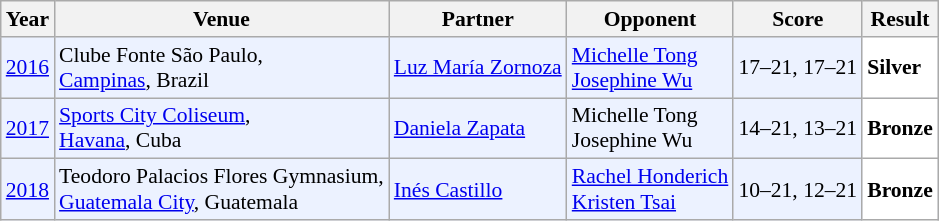<table class="sortable wikitable" style="font-size: 90%;">
<tr>
<th>Year</th>
<th>Venue</th>
<th>Partner</th>
<th>Opponent</th>
<th>Score</th>
<th>Result</th>
</tr>
<tr style="background:#ECF2FF">
<td align="center"><a href='#'>2016</a></td>
<td align="left">Clube Fonte São Paulo,<br><a href='#'>Campinas</a>, Brazil</td>
<td align="left"> <a href='#'>Luz María Zornoza</a></td>
<td align="left"> <a href='#'>Michelle Tong</a><br> <a href='#'>Josephine Wu</a></td>
<td align="left">17–21, 17–21</td>
<td style="text-align:left; background:white"> <strong>Silver</strong></td>
</tr>
<tr style="background:#ECF2FF">
<td align="center"><a href='#'>2017</a></td>
<td align="left"><a href='#'>Sports City Coliseum</a>,<br><a href='#'>Havana</a>, Cuba</td>
<td align="left"> <a href='#'>Daniela Zapata</a></td>
<td align="left"> Michelle Tong<br>  Josephine Wu</td>
<td align="left">14–21, 13–21</td>
<td style="text-align:left; background:white"> <strong>Bronze</strong></td>
</tr>
<tr style="background:#ECF2FF">
<td align="center"><a href='#'>2018</a></td>
<td align="left">Teodoro Palacios Flores Gymnasium,<br><a href='#'>Guatemala City</a>, Guatemala</td>
<td align="left"> <a href='#'>Inés Castillo</a></td>
<td align="left"> <a href='#'>Rachel Honderich</a><br> <a href='#'>Kristen Tsai</a></td>
<td align="left">10–21, 12–21</td>
<td style="text-align:left; background:white"> <strong>Bronze</strong></td>
</tr>
</table>
